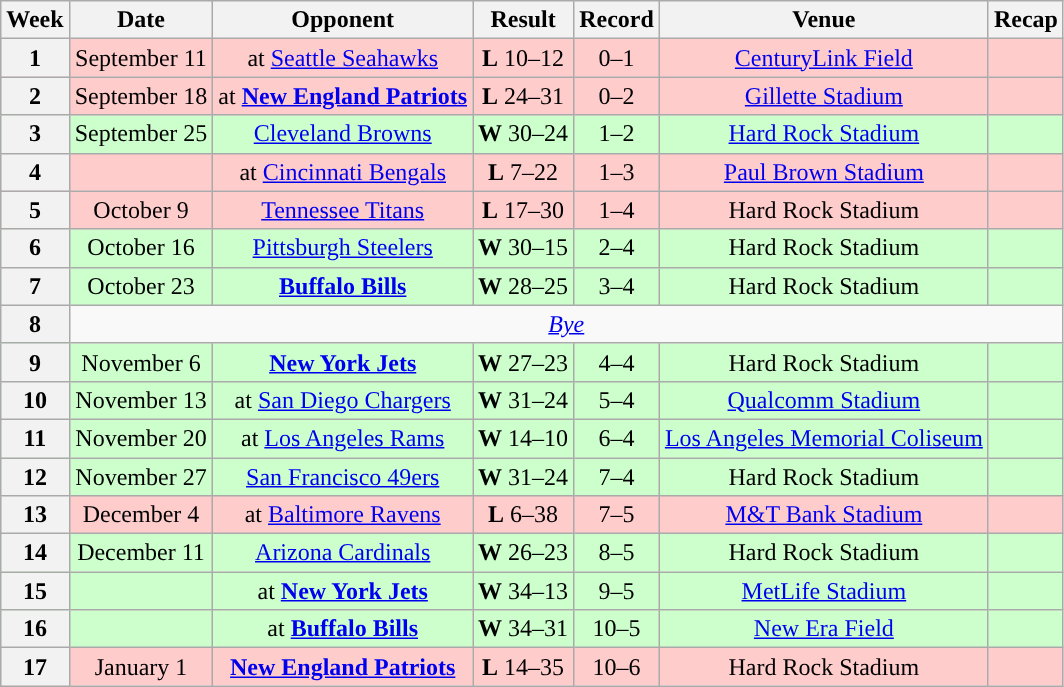<table class="wikitable" style="text-align:center">
<tr>
<th>Week</th>
<th>Date</th>
<th>Opponent</th>
<th>Result</th>
<th>Record</th>
<th>Venue</th>
<th>Recap</th>
</tr>
<tr style="background:#fcc">
<th>1</th>
<td>September 11</td>
<td>at <a href='#'>Seattle Seahawks</a></td>
<td><strong>L</strong> 10–12</td>
<td>0–1</td>
<td><a href='#'>CenturyLink Field</a></td>
<td></td>
</tr>
<tr style="background:#fcc">
<th>2</th>
<td>September 18</td>
<td>at <strong><a href='#'>New England Patriots</a></strong></td>
<td><strong>L</strong> 24–31</td>
<td>0–2</td>
<td><a href='#'>Gillette Stadium</a></td>
<td></td>
</tr>
<tr style="background:#cfc">
<th>3</th>
<td>September 25</td>
<td><a href='#'>Cleveland Browns</a></td>
<td><strong>W</strong> 30–24 </td>
<td>1–2</td>
<td><a href='#'>Hard Rock Stadium</a></td>
<td></td>
</tr>
<tr style="background:#fcc">
<th>4</th>
<td></td>
<td>at <a href='#'>Cincinnati Bengals</a></td>
<td><strong>L</strong> 7–22</td>
<td>1–3</td>
<td><a href='#'>Paul Brown Stadium</a></td>
<td></td>
</tr>
<tr style="background:#fcc">
<th>5</th>
<td>October 9</td>
<td><a href='#'>Tennessee Titans</a></td>
<td><strong>L</strong> 17–30</td>
<td>1–4</td>
<td>Hard Rock Stadium</td>
<td></td>
</tr>
<tr style="background:#cfc">
<th>6</th>
<td>October 16</td>
<td><a href='#'>Pittsburgh Steelers</a></td>
<td><strong>W</strong> 30–15</td>
<td>2–4</td>
<td>Hard Rock Stadium</td>
<td></td>
</tr>
<tr style="background:#cfc">
<th>7</th>
<td>October 23</td>
<td><strong><a href='#'>Buffalo Bills</a></strong></td>
<td><strong>W</strong> 28–25</td>
<td>3–4</td>
<td>Hard Rock Stadium</td>
<td></td>
</tr>
<tr>
<th>8</th>
<td colspan="6"><em><a href='#'>Bye</a></em></td>
</tr>
<tr style="background:#cfc">
<th>9</th>
<td>November 6</td>
<td><strong><a href='#'>New York Jets</a></strong></td>
<td><strong>W</strong> 27–23</td>
<td>4–4</td>
<td>Hard Rock Stadium</td>
<td></td>
</tr>
<tr style="background:#cfc">
<th>10</th>
<td>November 13</td>
<td>at <a href='#'>San Diego Chargers</a></td>
<td><strong>W</strong> 31–24</td>
<td>5–4</td>
<td><a href='#'>Qualcomm Stadium</a></td>
<td></td>
</tr>
<tr style="background:#cfc">
<th>11</th>
<td>November 20</td>
<td>at <a href='#'>Los Angeles Rams</a></td>
<td><strong>W</strong> 14–10</td>
<td>6–4</td>
<td><a href='#'>Los Angeles Memorial Coliseum</a></td>
<td></td>
</tr>
<tr style="background:#cfc">
<th>12</th>
<td>November 27</td>
<td><a href='#'>San Francisco 49ers</a></td>
<td><strong>W</strong> 31–24</td>
<td>7–4</td>
<td>Hard Rock Stadium</td>
<td></td>
</tr>
<tr style="background:#fcc">
<th>13</th>
<td>December 4</td>
<td>at <a href='#'>Baltimore Ravens</a></td>
<td><strong>L</strong> 6–38</td>
<td>7–5</td>
<td><a href='#'>M&T Bank Stadium</a></td>
<td></td>
</tr>
<tr style="background:#cfc">
<th>14</th>
<td>December 11</td>
<td><a href='#'>Arizona Cardinals</a></td>
<td><strong>W</strong> 26–23</td>
<td>8–5</td>
<td>Hard Rock Stadium</td>
<td></td>
</tr>
<tr style="background:#cfc">
<th>15</th>
<td></td>
<td>at <strong><a href='#'>New York Jets</a></strong></td>
<td><strong>W</strong> 34–13</td>
<td>9–5</td>
<td><a href='#'>MetLife Stadium</a></td>
<td></td>
</tr>
<tr style="background:#cfc">
<th>16</th>
<td></td>
<td>at <strong><a href='#'>Buffalo Bills</a></strong></td>
<td><strong>W</strong> 34–31 </td>
<td>10–5</td>
<td><a href='#'>New Era Field</a></td>
<td></td>
</tr>
<tr style="background:#fcc">
<th>17</th>
<td>January 1</td>
<td><strong><a href='#'>New England Patriots</a></strong></td>
<td><strong>L</strong> 14–35</td>
<td>10–6</td>
<td>Hard Rock Stadium</td>
<td></td>
</tr>
</table>
